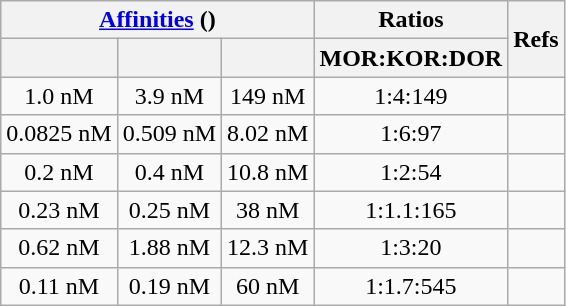<table class="wikitable floatright" style="text-align: center;">
<tr>
<th colspan="3"><a href='#'>Affinities</a> ()</th>
<th>Ratios</th>
<th rowspan="2">Refs</th>
</tr>
<tr>
<th></th>
<th></th>
<th></th>
<th>MOR:KOR:DOR</th>
</tr>
<tr>
<td>1.0 nM</td>
<td>3.9 nM</td>
<td>149 nM</td>
<td>1:4:149</td>
<td></td>
</tr>
<tr>
<td>0.0825 nM</td>
<td>0.509 nM</td>
<td>8.02 nM</td>
<td>1:6:97</td>
<td></td>
</tr>
<tr>
<td>0.2 nM</td>
<td>0.4 nM</td>
<td>10.8 nM</td>
<td>1:2:54</td>
<td></td>
</tr>
<tr>
<td>0.23 nM</td>
<td>0.25 nM</td>
<td>38 nM</td>
<td>1:1.1:165</td>
<td></td>
</tr>
<tr>
<td>0.62 nM</td>
<td>1.88 nM</td>
<td>12.3 nM</td>
<td>1:3:20</td>
<td></td>
</tr>
<tr>
<td>0.11 nM</td>
<td>0.19 nM</td>
<td>60 nM</td>
<td>1:1.7:545</td>
<td></td>
</tr>
</table>
